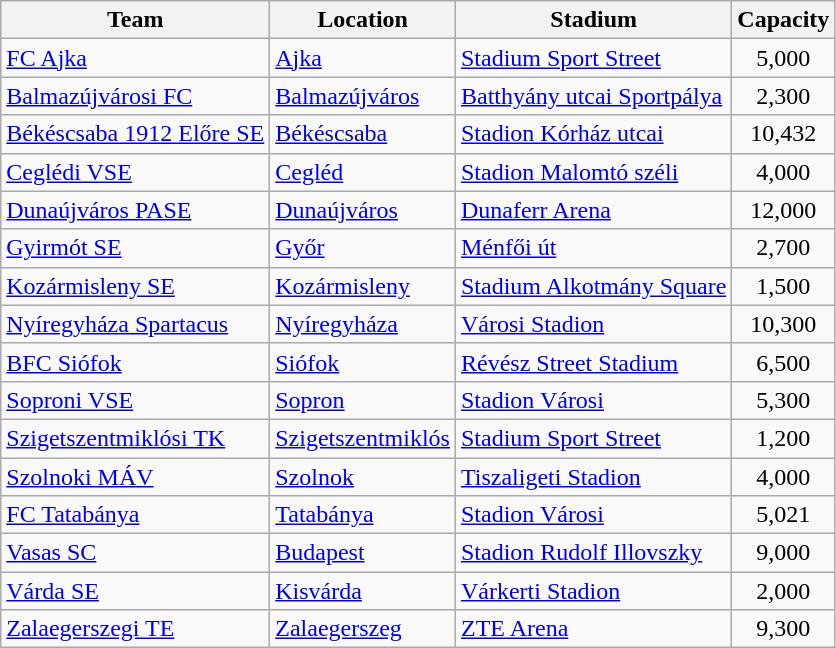<table class="wikitable sortable">
<tr>
<th>Team</th>
<th>Location</th>
<th>Stadium</th>
<th>Capacity</th>
</tr>
<tr>
<td><a href='#'>FC Ajka</a></td>
<td><a href='#'>Ajka</a></td>
<td><a href='#'>Stadium Sport Street</a></td>
<td style="text-align:center;">5,000</td>
</tr>
<tr>
<td><a href='#'>Balmazújvárosi FC</a></td>
<td><a href='#'>Balmazújváros</a></td>
<td><a href='#'>Batthyány utcai Sportpálya</a></td>
<td style="text-align:center;">2,300</td>
</tr>
<tr>
<td><a href='#'>Békéscsaba 1912 Előre SE</a></td>
<td><a href='#'>Békéscsaba</a></td>
<td><a href='#'>Stadion Kórház utcai</a></td>
<td style="text-align:center;">10,432</td>
</tr>
<tr>
<td><a href='#'>Ceglédi VSE</a></td>
<td><a href='#'>Cegléd</a></td>
<td><a href='#'>Stadion Malomtó széli</a></td>
<td style="text-align:center;">4,000</td>
</tr>
<tr>
<td><a href='#'>Dunaújváros PASE</a></td>
<td><a href='#'>Dunaújváros</a></td>
<td><a href='#'>Dunaferr Arena</a></td>
<td style="text-align:center;">12,000</td>
</tr>
<tr>
<td><a href='#'>Gyirmót SE</a></td>
<td><a href='#'>Győr</a></td>
<td><a href='#'>Ménfői út</a></td>
<td style="text-align:center;">2,700</td>
</tr>
<tr>
<td><a href='#'>Kozármisleny SE</a></td>
<td><a href='#'>Kozármisleny</a></td>
<td><a href='#'>Stadium Alkotmány Square</a></td>
<td style="text-align:center;">1,500</td>
</tr>
<tr>
<td><a href='#'>Nyíregyháza Spartacus</a></td>
<td><a href='#'>Nyíregyháza</a></td>
<td><a href='#'>Városi Stadion</a></td>
<td style="text-align:center;">10,300</td>
</tr>
<tr>
<td><a href='#'>BFC Siófok</a></td>
<td><a href='#'>Siófok</a></td>
<td><a href='#'>Révész Street Stadium</a></td>
<td style="text-align:center;">6,500</td>
</tr>
<tr>
<td><a href='#'>Soproni VSE</a></td>
<td><a href='#'>Sopron</a></td>
<td><a href='#'>Stadion Városi</a></td>
<td style="text-align:center;">5,300</td>
</tr>
<tr>
<td><a href='#'>Szigetszentmiklósi TK</a></td>
<td><a href='#'>Szigetszentmiklós</a></td>
<td><a href='#'>Stadium Sport Street</a></td>
<td style="text-align:center;">1,200</td>
</tr>
<tr>
<td><a href='#'>Szolnoki MÁV</a></td>
<td><a href='#'>Szolnok</a></td>
<td><a href='#'>Tiszaligeti Stadion</a></td>
<td style="text-align:center;">4,000</td>
</tr>
<tr>
<td><a href='#'>FC Tatabánya</a></td>
<td><a href='#'>Tatabánya</a></td>
<td><a href='#'>Stadion Városi</a></td>
<td style="text-align:center;">5,021</td>
</tr>
<tr>
<td><a href='#'>Vasas SC</a></td>
<td><a href='#'>Budapest</a></td>
<td><a href='#'>Stadion Rudolf Illovszky</a></td>
<td style="text-align:center;">9,000</td>
</tr>
<tr>
<td><a href='#'>Várda SE</a></td>
<td><a href='#'>Kisvárda</a></td>
<td><a href='#'>Várkerti Stadion</a></td>
<td style="text-align:center;">2,000</td>
</tr>
<tr>
<td><a href='#'>Zalaegerszegi TE</a></td>
<td><a href='#'>Zalaegerszeg</a></td>
<td><a href='#'>ZTE Arena</a></td>
<td style="text-align:center;">9,300</td>
</tr>
</table>
